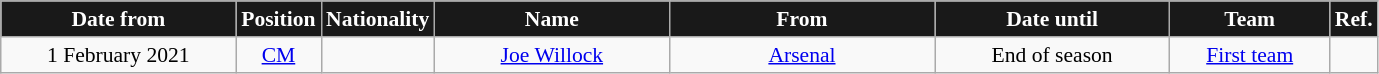<table class="wikitable"  style="text-align:center; font-size:90%; ">
<tr>
<th style="background:#191919; color:white; width:150px;">Date from</th>
<th style="background:#191919; color:white; width:50px;">Position</th>
<th style="background:#191919; color:white; width:50px;">Nationality</th>
<th style="background:#191919; color:white; width:150px;">Name</th>
<th style="background:#191919; color:white; width:170px;">From</th>
<th style="background:#191919; color:white; width:150px;">Date until</th>
<th style="background:#191919; color:white; width:100px;">Team</th>
<th style="background:#191919; color:white; width:25px;">Ref.</th>
</tr>
<tr>
<td>1 February 2021</td>
<td><a href='#'>CM</a></td>
<td></td>
<td><a href='#'>Joe Willock</a></td>
<td> <a href='#'>Arsenal</a></td>
<td>End of season</td>
<td><a href='#'>First team</a></td>
<td></td>
</tr>
</table>
